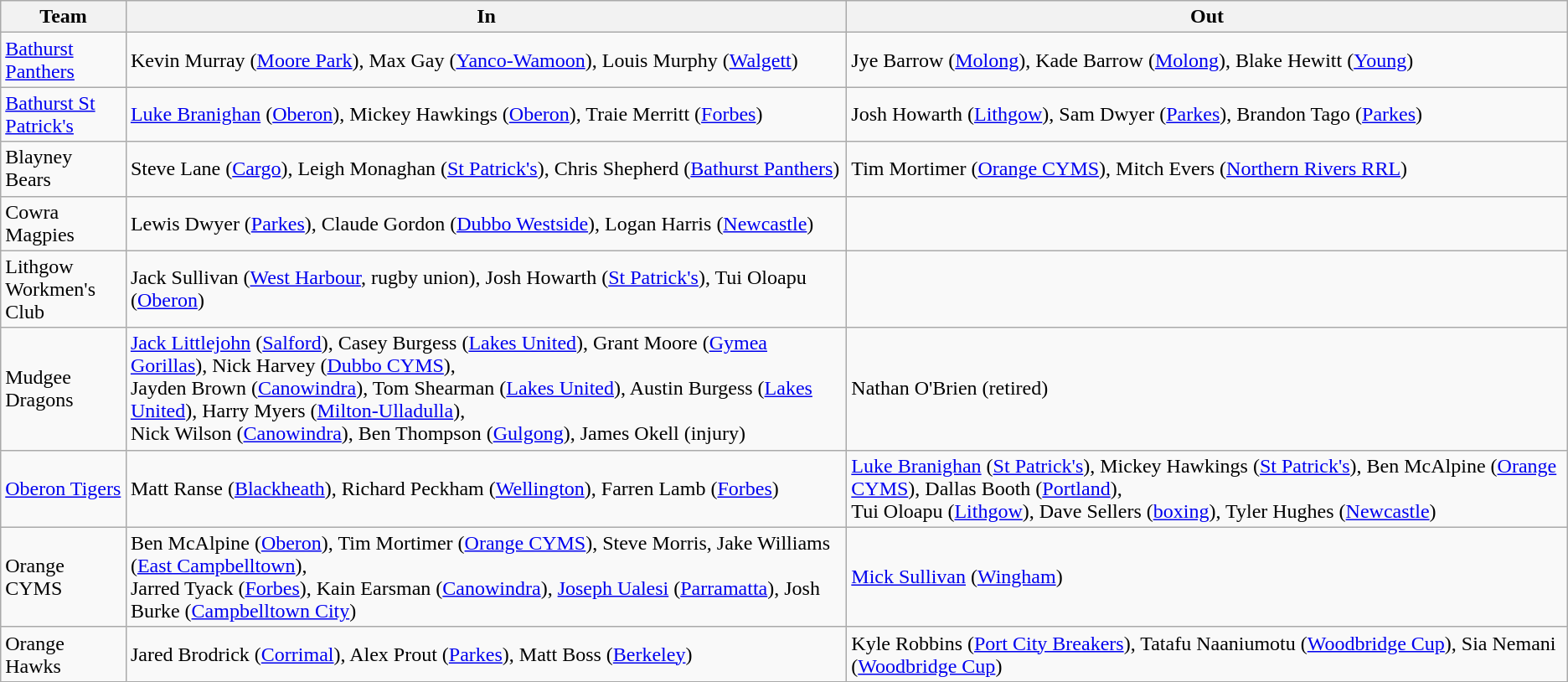<table class="wikitable">
<tr>
<th width=8%>Team</th>
<th width=46%>In</th>
<th width=46%>Out</th>
</tr>
<tr>
<td> <a href='#'>Bathurst Panthers</a></td>
<td> Kevin Murray (<a href='#'>Moore Park</a>),  Max Gay (<a href='#'>Yanco-Wamoon</a>),  Louis Murphy (<a href='#'>Walgett</a>)</td>
<td> Jye Barrow (<a href='#'>Molong</a>),  Kade Barrow (<a href='#'>Molong</a>),  Blake Hewitt (<a href='#'>Young</a>)</td>
</tr>
<tr>
<td> <a href='#'>Bathurst St Patrick's</a></td>
<td> <a href='#'>Luke Branighan</a> (<a href='#'>Oberon</a>),  Mickey Hawkings (<a href='#'>Oberon</a>),  Traie Merritt (<a href='#'>Forbes</a>)</td>
<td> Josh Howarth (<a href='#'>Lithgow</a>),  Sam Dwyer (<a href='#'>Parkes</a>),  Brandon Tago (<a href='#'>Parkes</a>)</td>
</tr>
<tr>
<td> Blayney Bears</td>
<td> Steve Lane (<a href='#'>Cargo</a>),  Leigh Monaghan (<a href='#'>St Patrick's</a>),  Chris Shepherd (<a href='#'>Bathurst Panthers</a>)</td>
<td> Tim Mortimer (<a href='#'>Orange CYMS</a>), Mitch Evers (<a href='#'>Northern Rivers RRL</a>)</td>
</tr>
<tr>
<td> Cowra Magpies</td>
<td> Lewis Dwyer (<a href='#'>Parkes</a>),  Claude Gordon (<a href='#'>Dubbo Westside</a>),  Logan Harris (<a href='#'>Newcastle</a>)</td>
<td></td>
</tr>
<tr>
<td> Lithgow Workmen's Club</td>
<td> Jack Sullivan (<a href='#'>West Harbour</a>, rugby union),  Josh Howarth (<a href='#'>St Patrick's</a>),  Tui Oloapu (<a href='#'>Oberon</a>)</td>
<td></td>
</tr>
<tr>
<td> Mudgee Dragons</td>
<td> <a href='#'>Jack Littlejohn</a> (<a href='#'>Salford</a>),  Casey Burgess (<a href='#'>Lakes United</a>),  Grant Moore (<a href='#'>Gymea Gorillas</a>),  Nick Harvey (<a href='#'>Dubbo CYMS</a>), <br>  Jayden Brown (<a href='#'>Canowindra</a>),  Tom Shearman (<a href='#'>Lakes United</a>),  Austin Burgess (<a href='#'>Lakes United</a>),  Harry Myers (<a href='#'>Milton-Ulladulla</a>), <br>  Nick Wilson (<a href='#'>Canowindra</a>),  Ben Thompson (<a href='#'>Gulgong</a>), James Okell (injury)</td>
<td>Nathan O'Brien (retired)</td>
</tr>
<tr>
<td> <a href='#'>Oberon Tigers</a></td>
<td> Matt Ranse (<a href='#'>Blackheath</a>),  Richard Peckham (<a href='#'>Wellington</a>),  Farren Lamb (<a href='#'>Forbes</a>)</td>
<td> <a href='#'>Luke Branighan</a> (<a href='#'>St Patrick's</a>),  Mickey Hawkings (<a href='#'>St Patrick's</a>),  Ben McAlpine (<a href='#'>Orange CYMS</a>),  Dallas Booth (<a href='#'>Portland</a>), <br>   Tui Oloapu (<a href='#'>Lithgow</a>), Dave Sellers (<a href='#'>boxing</a>),  Tyler Hughes (<a href='#'>Newcastle</a>)</td>
</tr>
<tr>
<td> Orange CYMS</td>
<td> Ben McAlpine (<a href='#'>Oberon</a>),  Tim Mortimer (<a href='#'>Orange CYMS</a>), Steve Morris,  Jake Williams (<a href='#'>East Campbelltown</a>), <br>  Jarred Tyack (<a href='#'>Forbes</a>),  Kain Earsman (<a href='#'>Canowindra</a>),  <a href='#'>Joseph Ualesi</a> (<a href='#'>Parramatta</a>),  Josh Burke (<a href='#'>Campbelltown City</a>)</td>
<td> <a href='#'>Mick Sullivan</a> (<a href='#'>Wingham</a>)</td>
</tr>
<tr>
<td> Orange Hawks</td>
<td> Jared Brodrick (<a href='#'>Corrimal</a>),  Alex Prout (<a href='#'>Parkes</a>),  Matt Boss (<a href='#'>Berkeley</a>)</td>
<td> Kyle Robbins (<a href='#'>Port City Breakers</a>), Tatafu Naaniumotu (<a href='#'>Woodbridge Cup</a>), Sia Nemani (<a href='#'>Woodbridge Cup</a>)</td>
</tr>
</table>
